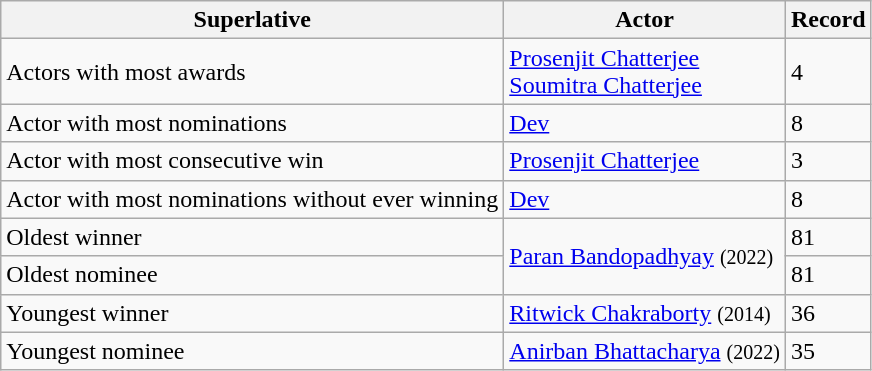<table class="wikitable sortable ">
<tr>
<th>Superlative</th>
<th>Actor</th>
<th>Record</th>
</tr>
<tr>
<td>Actors with most awards</td>
<td><a href='#'>Prosenjit Chatterjee</a> <br><a href='#'>Soumitra Chatterjee</a></td>
<td>4</td>
</tr>
<tr>
<td>Actor with most nominations</td>
<td><a href='#'>Dev</a></td>
<td>8</td>
</tr>
<tr>
<td>Actor with most consecutive win</td>
<td><a href='#'>Prosenjit Chatterjee</a> </td>
<td>3</td>
</tr>
<tr>
<td>Actor with most nominations without ever winning</td>
<td><a href='#'>Dev</a></td>
<td>8</td>
</tr>
<tr>
<td>Oldest winner</td>
<td rowspan="2"><a href='#'>Paran Bandopadhyay</a> <small>(2022)</small></td>
<td>81</td>
</tr>
<tr>
<td>Oldest nominee</td>
<td>81</td>
</tr>
<tr>
<td>Youngest winner</td>
<td><a href='#'>Ritwick Chakraborty</a> <small>(2014)</small></td>
<td>36</td>
</tr>
<tr>
<td>Youngest nominee</td>
<td><a href='#'>Anirban Bhattacharya</a> <small>(2022)</small></td>
<td>35</td>
</tr>
</table>
